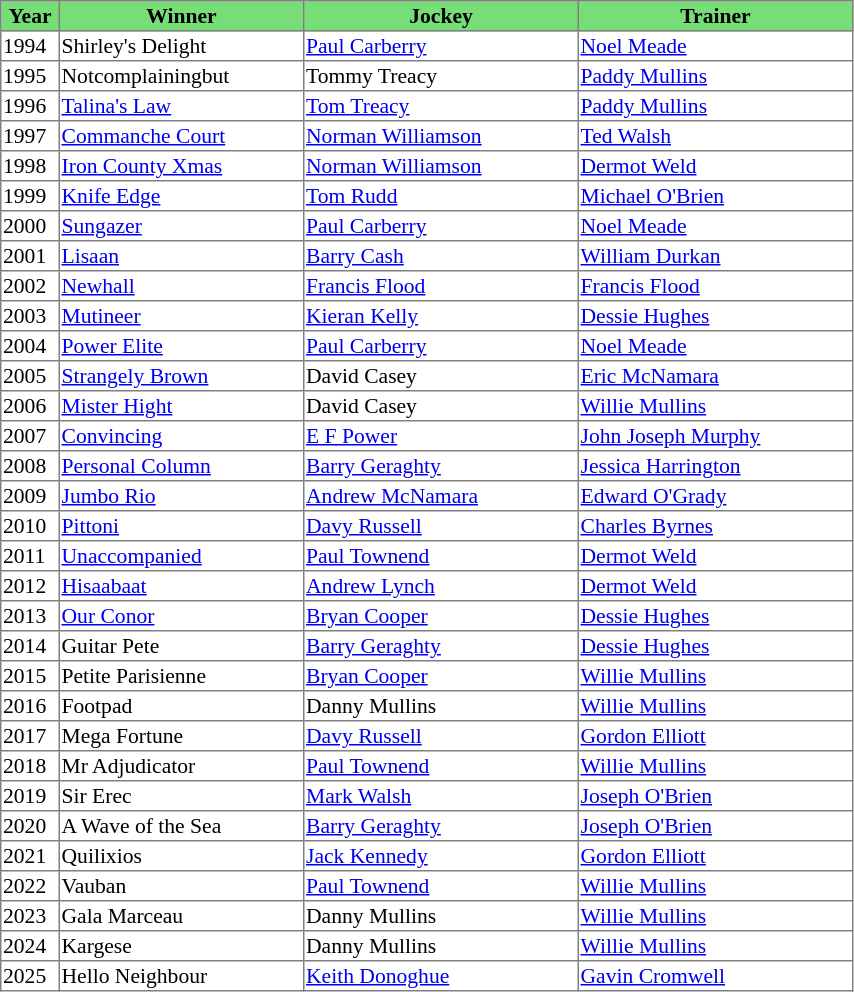<table class = "sortable" | border="1" style="border-collapse: collapse; font-size:90%">
<tr bgcolor="#77dd77" align="center">
<th style="width:36px"><strong>Year</strong><br></th>
<th style="width:160px"><strong>Winner</strong><br></th>
<th style="width:180px"><strong>Jockey</strong><br></th>
<th style="width:180px"><strong>Trainer</strong><br></th>
</tr>
<tr>
<td>1994</td>
<td>Shirley's Delight</td>
<td><a href='#'>Paul Carberry</a></td>
<td><a href='#'>Noel Meade</a></td>
</tr>
<tr>
<td>1995</td>
<td>Notcomplainingbut</td>
<td>Tommy Treacy</td>
<td><a href='#'>Paddy Mullins</a></td>
</tr>
<tr>
<td>1996</td>
<td><a href='#'>Talina's Law</a></td>
<td><a href='#'>Tom Treacy</a></td>
<td><a href='#'>Paddy Mullins</a></td>
</tr>
<tr>
<td>1997</td>
<td><a href='#'>Commanche Court</a></td>
<td><a href='#'>Norman Williamson</a></td>
<td><a href='#'>Ted Walsh</a></td>
</tr>
<tr>
<td>1998</td>
<td><a href='#'>Iron County Xmas</a></td>
<td><a href='#'>Norman Williamson</a></td>
<td><a href='#'>Dermot Weld</a></td>
</tr>
<tr>
<td>1999</td>
<td><a href='#'>Knife Edge</a></td>
<td><a href='#'>Tom Rudd</a></td>
<td><a href='#'>Michael O'Brien</a></td>
</tr>
<tr>
<td>2000</td>
<td><a href='#'>Sungazer</a></td>
<td><a href='#'>Paul Carberry</a></td>
<td><a href='#'>Noel Meade</a></td>
</tr>
<tr>
<td>2001</td>
<td><a href='#'>Lisaan</a></td>
<td><a href='#'>Barry Cash</a></td>
<td><a href='#'>William Durkan</a></td>
</tr>
<tr>
<td>2002</td>
<td><a href='#'>Newhall</a></td>
<td><a href='#'>Francis Flood</a></td>
<td><a href='#'>Francis Flood</a></td>
</tr>
<tr>
<td>2003</td>
<td><a href='#'>Mutineer</a></td>
<td><a href='#'>Kieran Kelly</a></td>
<td><a href='#'>Dessie Hughes</a></td>
</tr>
<tr>
<td>2004</td>
<td><a href='#'>Power Elite</a></td>
<td><a href='#'>Paul Carberry</a></td>
<td><a href='#'>Noel Meade</a></td>
</tr>
<tr>
<td>2005</td>
<td><a href='#'>Strangely Brown</a></td>
<td>David Casey</td>
<td><a href='#'>Eric McNamara</a></td>
</tr>
<tr>
<td>2006</td>
<td><a href='#'>Mister Hight</a></td>
<td>David Casey</td>
<td><a href='#'>Willie Mullins</a></td>
</tr>
<tr>
<td>2007</td>
<td><a href='#'>Convincing</a></td>
<td><a href='#'>E F Power</a></td>
<td><a href='#'>John Joseph Murphy</a></td>
</tr>
<tr>
<td>2008</td>
<td><a href='#'>Personal Column</a></td>
<td><a href='#'>Barry Geraghty</a></td>
<td><a href='#'>Jessica Harrington</a></td>
</tr>
<tr>
<td>2009</td>
<td><a href='#'>Jumbo Rio</a></td>
<td><a href='#'>Andrew McNamara</a></td>
<td><a href='#'>Edward O'Grady</a></td>
</tr>
<tr>
<td>2010</td>
<td><a href='#'>Pittoni</a></td>
<td><a href='#'>Davy Russell</a></td>
<td><a href='#'>Charles Byrnes</a></td>
</tr>
<tr>
<td>2011</td>
<td><a href='#'>Unaccompanied</a></td>
<td><a href='#'>Paul Townend</a></td>
<td><a href='#'>Dermot Weld</a></td>
</tr>
<tr>
<td>2012</td>
<td><a href='#'>Hisaabaat</a></td>
<td><a href='#'>Andrew Lynch</a></td>
<td><a href='#'>Dermot Weld</a></td>
</tr>
<tr>
<td>2013</td>
<td><a href='#'>Our Conor</a></td>
<td><a href='#'>Bryan Cooper</a></td>
<td><a href='#'>Dessie Hughes</a></td>
</tr>
<tr>
<td>2014</td>
<td>Guitar Pete</td>
<td><a href='#'>Barry Geraghty</a></td>
<td><a href='#'>Dessie Hughes</a></td>
</tr>
<tr>
<td>2015</td>
<td>Petite Parisienne</td>
<td><a href='#'>Bryan Cooper</a></td>
<td><a href='#'>Willie Mullins</a></td>
</tr>
<tr>
<td>2016</td>
<td>Footpad</td>
<td>Danny Mullins</td>
<td><a href='#'>Willie Mullins</a></td>
</tr>
<tr>
<td>2017</td>
<td>Mega Fortune</td>
<td><a href='#'>Davy Russell</a></td>
<td><a href='#'>Gordon Elliott</a></td>
</tr>
<tr>
<td>2018</td>
<td>Mr Adjudicator</td>
<td><a href='#'>Paul Townend</a></td>
<td><a href='#'>Willie Mullins</a></td>
</tr>
<tr>
<td>2019</td>
<td>Sir Erec</td>
<td><a href='#'>Mark Walsh</a></td>
<td><a href='#'>Joseph O'Brien</a></td>
</tr>
<tr>
<td>2020</td>
<td>A Wave of the Sea</td>
<td><a href='#'>Barry Geraghty</a></td>
<td><a href='#'>Joseph O'Brien</a></td>
</tr>
<tr>
<td>2021</td>
<td>Quilixios</td>
<td><a href='#'>Jack Kennedy</a></td>
<td><a href='#'>Gordon Elliott</a></td>
</tr>
<tr>
<td>2022</td>
<td>Vauban</td>
<td><a href='#'>Paul Townend</a></td>
<td><a href='#'>Willie Mullins</a></td>
</tr>
<tr>
<td>2023</td>
<td>Gala Marceau</td>
<td>Danny Mullins</td>
<td><a href='#'>Willie Mullins</a></td>
</tr>
<tr>
<td>2024</td>
<td>Kargese</td>
<td>Danny Mullins</td>
<td><a href='#'>Willie Mullins</a></td>
</tr>
<tr>
<td>2025</td>
<td>Hello Neighbour</td>
<td><a href='#'>Keith Donoghue</a></td>
<td><a href='#'>Gavin Cromwell</a></td>
</tr>
</table>
